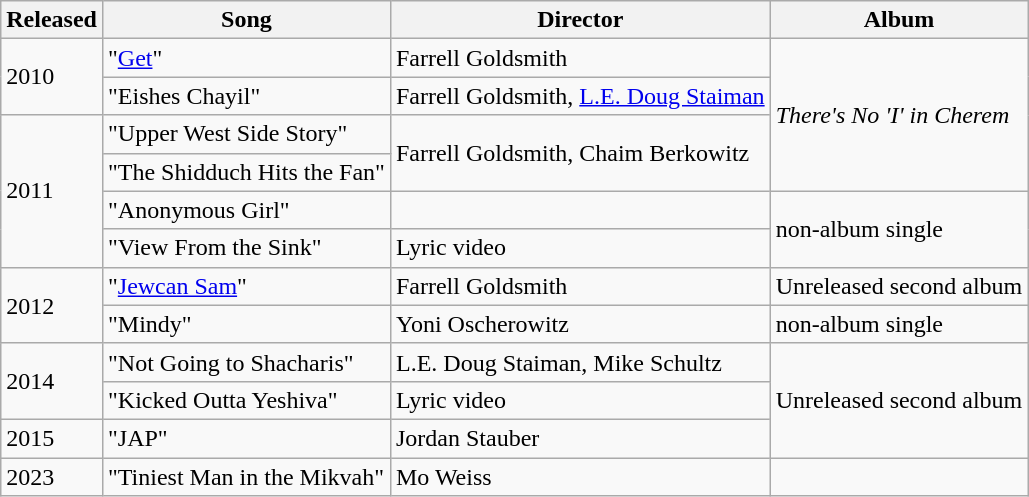<table class="wikitable">
<tr>
<th>Released</th>
<th>Song</th>
<th>Director</th>
<th>Album</th>
</tr>
<tr>
<td rowspan="2">2010</td>
<td>"<a href='#'>Get</a>"</td>
<td>Farrell Goldsmith</td>
<td rowspan="4"><em>There's No 'I' in Cherem</em></td>
</tr>
<tr>
<td>"Eishes Chayil"</td>
<td>Farrell Goldsmith, <a href='#'>L.E. Doug Staiman</a></td>
</tr>
<tr>
<td rowspan="4">2011</td>
<td>"Upper West Side Story"</td>
<td rowspan="2">Farrell Goldsmith, Chaim Berkowitz</td>
</tr>
<tr>
<td>"The Shidduch Hits the Fan"</td>
</tr>
<tr>
<td>"Anonymous Girl"</td>
<td></td>
<td rowspan="2">non-album single</td>
</tr>
<tr>
<td>"View From the Sink"</td>
<td>Lyric video</td>
</tr>
<tr>
<td rowspan="2">2012</td>
<td>"<a href='#'>Jewcan Sam</a>"</td>
<td>Farrell Goldsmith</td>
<td>Unreleased second album</td>
</tr>
<tr>
<td>"Mindy"</td>
<td>Yoni Oscherowitz</td>
<td>non-album single</td>
</tr>
<tr>
<td rowspan="2">2014</td>
<td>"Not Going to Shacharis"</td>
<td>L.E. Doug Staiman, Mike Schultz</td>
<td rowspan="3">Unreleased second album</td>
</tr>
<tr>
<td>"Kicked Outta Yeshiva"</td>
<td>Lyric video</td>
</tr>
<tr>
<td>2015</td>
<td>"JAP"</td>
<td>Jordan Stauber</td>
</tr>
<tr>
<td>2023</td>
<td>"Tiniest Man in the Mikvah"</td>
<td>Mo Weiss</td>
<td></td>
</tr>
</table>
